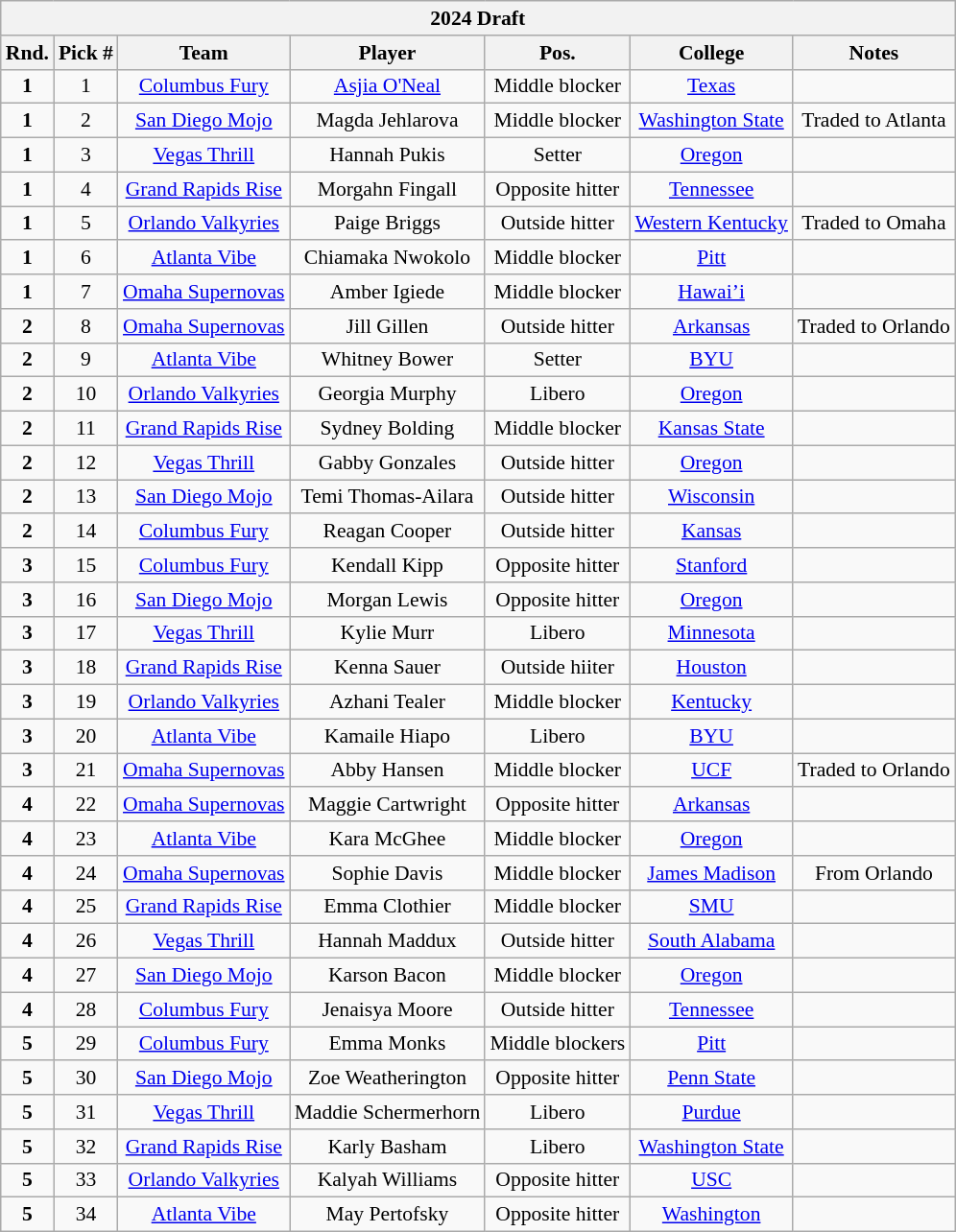<table class="wikitable collapsible collapsed" style="font-size:90%; text-align:center">
<tr>
<th colspan=7 style="width:30em">2024 Draft</th>
</tr>
<tr>
<th>Rnd.</th>
<th>Pick #</th>
<th>Team</th>
<th>Player</th>
<th>Pos.</th>
<th>College</th>
<th>Notes</th>
</tr>
<tr>
<td><strong>1</strong></td>
<td>1</td>
<td><a href='#'>Columbus Fury</a></td>
<td><a href='#'>Asjia O'Neal</a></td>
<td>Middle blocker</td>
<td><a href='#'>Texas</a></td>
<td></td>
</tr>
<tr>
<td><strong>1</strong></td>
<td>2</td>
<td><a href='#'>San Diego Mojo</a></td>
<td>Magda Jehlarova</td>
<td>Middle blocker</td>
<td><a href='#'>Washington State</a></td>
<td>Traded to Atlanta</td>
</tr>
<tr>
<td><strong>1</strong></td>
<td>3</td>
<td><a href='#'>Vegas Thrill</a></td>
<td>Hannah Pukis</td>
<td>Setter</td>
<td><a href='#'>Oregon</a></td>
<td></td>
</tr>
<tr>
<td><strong>1</strong></td>
<td>4</td>
<td><a href='#'>Grand Rapids Rise</a></td>
<td>Morgahn Fingall</td>
<td>Opposite hitter</td>
<td><a href='#'>Tennessee</a></td>
<td></td>
</tr>
<tr>
<td><strong>1</strong></td>
<td>5</td>
<td><a href='#'>Orlando Valkyries</a></td>
<td>Paige Briggs</td>
<td>Outside hitter</td>
<td><a href='#'>Western Kentucky</a></td>
<td>Traded to Omaha</td>
</tr>
<tr>
<td><strong>1</strong></td>
<td>6</td>
<td><a href='#'>Atlanta Vibe</a></td>
<td>Chiamaka Nwokolo</td>
<td>Middle blocker</td>
<td><a href='#'>Pitt</a></td>
<td></td>
</tr>
<tr>
<td><strong>1</strong></td>
<td>7</td>
<td><a href='#'>Omaha Supernovas</a></td>
<td>Amber Igiede</td>
<td>Middle blocker</td>
<td><a href='#'>Hawai’i</a></td>
<td></td>
</tr>
<tr>
<td><strong>2</strong></td>
<td>8</td>
<td><a href='#'>Omaha Supernovas</a></td>
<td>Jill Gillen</td>
<td>Outside hitter</td>
<td><a href='#'>Arkansas</a></td>
<td>Traded to Orlando</td>
</tr>
<tr>
<td><strong>2</strong></td>
<td>9</td>
<td><a href='#'>Atlanta Vibe</a></td>
<td>Whitney Bower</td>
<td>Setter</td>
<td><a href='#'>BYU</a></td>
<td></td>
</tr>
<tr>
<td><strong>2</strong></td>
<td>10</td>
<td><a href='#'>Orlando Valkyries</a></td>
<td>Georgia Murphy</td>
<td>Libero</td>
<td><a href='#'>Oregon</a></td>
<td></td>
</tr>
<tr>
<td><strong>2</strong></td>
<td>11</td>
<td><a href='#'>Grand Rapids Rise</a></td>
<td>Sydney Bolding</td>
<td>Middle blocker</td>
<td><a href='#'>Kansas State</a></td>
<td></td>
</tr>
<tr>
<td><strong>2</strong></td>
<td>12</td>
<td><a href='#'>Vegas Thrill</a></td>
<td>Gabby Gonzales</td>
<td>Outside hitter</td>
<td><a href='#'>Oregon</a></td>
<td></td>
</tr>
<tr>
<td><strong>2</strong></td>
<td>13</td>
<td><a href='#'>San Diego Mojo</a></td>
<td>Temi Thomas-Ailara</td>
<td>Outside hitter</td>
<td><a href='#'>Wisconsin</a></td>
<td></td>
</tr>
<tr>
<td><strong>2</strong></td>
<td>14</td>
<td><a href='#'>Columbus Fury</a></td>
<td>Reagan Cooper</td>
<td>Outside hitter</td>
<td><a href='#'>Kansas</a></td>
<td></td>
</tr>
<tr>
<td><strong>3</strong></td>
<td>15</td>
<td><a href='#'>Columbus Fury</a></td>
<td>Kendall Kipp</td>
<td>Opposite hitter</td>
<td><a href='#'>Stanford</a></td>
<td></td>
</tr>
<tr>
<td><strong>3</strong></td>
<td>16</td>
<td><a href='#'>San Diego Mojo</a></td>
<td>Morgan Lewis</td>
<td>Opposite hitter</td>
<td><a href='#'>Oregon</a></td>
<td></td>
</tr>
<tr>
<td><strong>3</strong></td>
<td>17</td>
<td><a href='#'>Vegas Thrill</a></td>
<td>Kylie Murr</td>
<td>Libero</td>
<td><a href='#'>Minnesota</a></td>
<td></td>
</tr>
<tr>
<td><strong>3</strong></td>
<td>18</td>
<td><a href='#'>Grand Rapids Rise</a></td>
<td>Kenna Sauer</td>
<td>Outside hiiter</td>
<td><a href='#'>Houston</a></td>
<td></td>
</tr>
<tr>
<td><strong>3</strong></td>
<td>19</td>
<td><a href='#'>Orlando Valkyries</a></td>
<td>Azhani Tealer</td>
<td>Middle blocker</td>
<td><a href='#'>Kentucky</a></td>
<td></td>
</tr>
<tr>
<td><strong>3</strong></td>
<td>20</td>
<td><a href='#'>Atlanta Vibe</a></td>
<td>Kamaile Hiapo</td>
<td>Libero</td>
<td><a href='#'>BYU</a></td>
<td></td>
</tr>
<tr>
<td><strong>3</strong></td>
<td>21</td>
<td><a href='#'>Omaha Supernovas</a></td>
<td>Abby Hansen</td>
<td>Middle blocker</td>
<td><a href='#'>UCF</a></td>
<td>Traded to Orlando</td>
</tr>
<tr>
<td><strong>4</strong></td>
<td>22</td>
<td><a href='#'>Omaha Supernovas</a></td>
<td>Maggie Cartwright</td>
<td>Opposite hitter</td>
<td><a href='#'>Arkansas</a></td>
<td></td>
</tr>
<tr>
<td><strong>4</strong></td>
<td>23</td>
<td><a href='#'>Atlanta Vibe</a></td>
<td>Kara McGhee</td>
<td>Middle blocker</td>
<td><a href='#'>Oregon</a></td>
<td></td>
</tr>
<tr>
<td><strong>4</strong></td>
<td>24</td>
<td><a href='#'>Omaha Supernovas</a></td>
<td>Sophie Davis</td>
<td>Middle blocker</td>
<td><a href='#'>James Madison</a></td>
<td>From Orlando</td>
</tr>
<tr>
<td><strong>4</strong></td>
<td>25</td>
<td><a href='#'>Grand Rapids Rise</a></td>
<td>Emma Clothier</td>
<td>Middle blocker</td>
<td><a href='#'>SMU</a></td>
<td></td>
</tr>
<tr>
<td><strong>4</strong></td>
<td>26</td>
<td><a href='#'>Vegas Thrill</a></td>
<td>Hannah Maddux</td>
<td>Outside hitter</td>
<td><a href='#'>South Alabama</a></td>
<td></td>
</tr>
<tr>
<td><strong>4</strong></td>
<td>27</td>
<td><a href='#'>San Diego Mojo</a></td>
<td>Karson Bacon</td>
<td>Middle blocker</td>
<td><a href='#'>Oregon</a></td>
<td></td>
</tr>
<tr>
<td><strong>4</strong></td>
<td>28</td>
<td><a href='#'>Columbus Fury</a></td>
<td>Jenaisya Moore</td>
<td>Outside hitter</td>
<td><a href='#'>Tennessee</a></td>
<td></td>
</tr>
<tr>
<td><strong>5</strong></td>
<td>29</td>
<td><a href='#'>Columbus Fury</a></td>
<td>Emma Monks</td>
<td>Middle blockers</td>
<td><a href='#'>Pitt</a></td>
<td></td>
</tr>
<tr>
<td><strong>5</strong></td>
<td>30</td>
<td><a href='#'>San Diego Mojo</a></td>
<td>Zoe Weatherington</td>
<td>Opposite hitter</td>
<td><a href='#'>Penn State</a></td>
<td></td>
</tr>
<tr>
<td><strong>5</strong></td>
<td>31</td>
<td><a href='#'>Vegas Thrill</a></td>
<td>Maddie Schermerhorn</td>
<td>Libero</td>
<td><a href='#'>Purdue</a></td>
<td></td>
</tr>
<tr>
<td><strong>5</strong></td>
<td>32</td>
<td><a href='#'>Grand Rapids Rise</a></td>
<td>Karly Basham</td>
<td>Libero</td>
<td><a href='#'>Washington State</a></td>
</tr>
<tr>
<td><strong>5</strong></td>
<td>33</td>
<td><a href='#'>Orlando Valkyries</a></td>
<td>Kalyah Williams</td>
<td>Opposite hitter</td>
<td><a href='#'>USC</a></td>
<td></td>
</tr>
<tr>
<td><strong>5</strong></td>
<td>34</td>
<td><a href='#'>Atlanta Vibe</a></td>
<td>May Pertofsky</td>
<td>Opposite hitter</td>
<td><a href='#'>Washington</a></td>
<td></td>
</tr>
</table>
